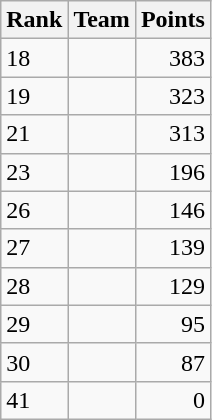<table class="wikitable">
<tr>
<th>Rank</th>
<th>Team</th>
<th>Points</th>
</tr>
<tr>
<td>18</td>
<td></td>
<td align=right>383</td>
</tr>
<tr>
<td>19</td>
<td></td>
<td align=right>323</td>
</tr>
<tr>
<td>21</td>
<td></td>
<td align=right>313</td>
</tr>
<tr>
<td>23</td>
<td></td>
<td align=right>196</td>
</tr>
<tr>
<td>26</td>
<td></td>
<td align=right>146</td>
</tr>
<tr>
<td>27</td>
<td></td>
<td align=right>139</td>
</tr>
<tr>
<td>28</td>
<td></td>
<td align=right>129</td>
</tr>
<tr>
<td>29</td>
<td></td>
<td align=right>95</td>
</tr>
<tr>
<td>30</td>
<td></td>
<td align=right>87</td>
</tr>
<tr>
<td>41</td>
<td></td>
<td align=right>0</td>
</tr>
</table>
